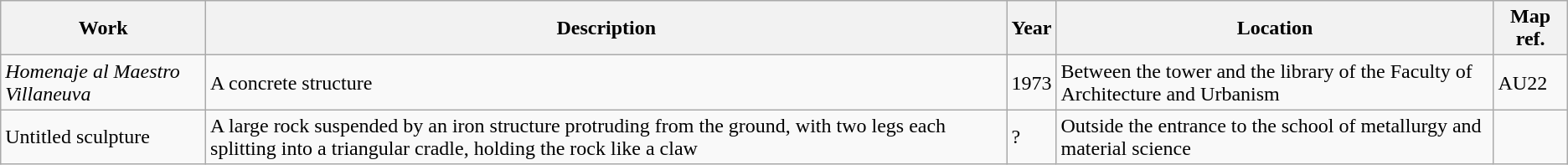<table class="wikitable mw-collapsible">
<tr>
<th>Work</th>
<th>Description</th>
<th>Year</th>
<th>Location</th>
<th>Map ref.</th>
</tr>
<tr>
<td><em>Homenaje al Maestro Villaneuva</em></td>
<td>A concrete structure</td>
<td>1973</td>
<td>Between the tower and the library of the Faculty of Architecture and Urbanism</td>
<td>AU22</td>
</tr>
<tr>
<td>Untitled sculpture</td>
<td>A large rock suspended by an iron structure protruding from the ground, with two legs each splitting into a triangular cradle, holding the rock like a claw</td>
<td>?</td>
<td>Outside the entrance to the school of metallurgy and material science</td>
<td></td>
</tr>
</table>
